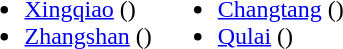<table>
<tr>
<td valign="top"><br><ul><li><a href='#'>Xingqiao</a> ()</li><li><a href='#'>Zhangshan</a> ()</li></ul></td>
<td valign="top"><br><ul><li><a href='#'>Changtang</a> ()</li><li><a href='#'>Qulai</a> ()</li></ul></td>
</tr>
</table>
